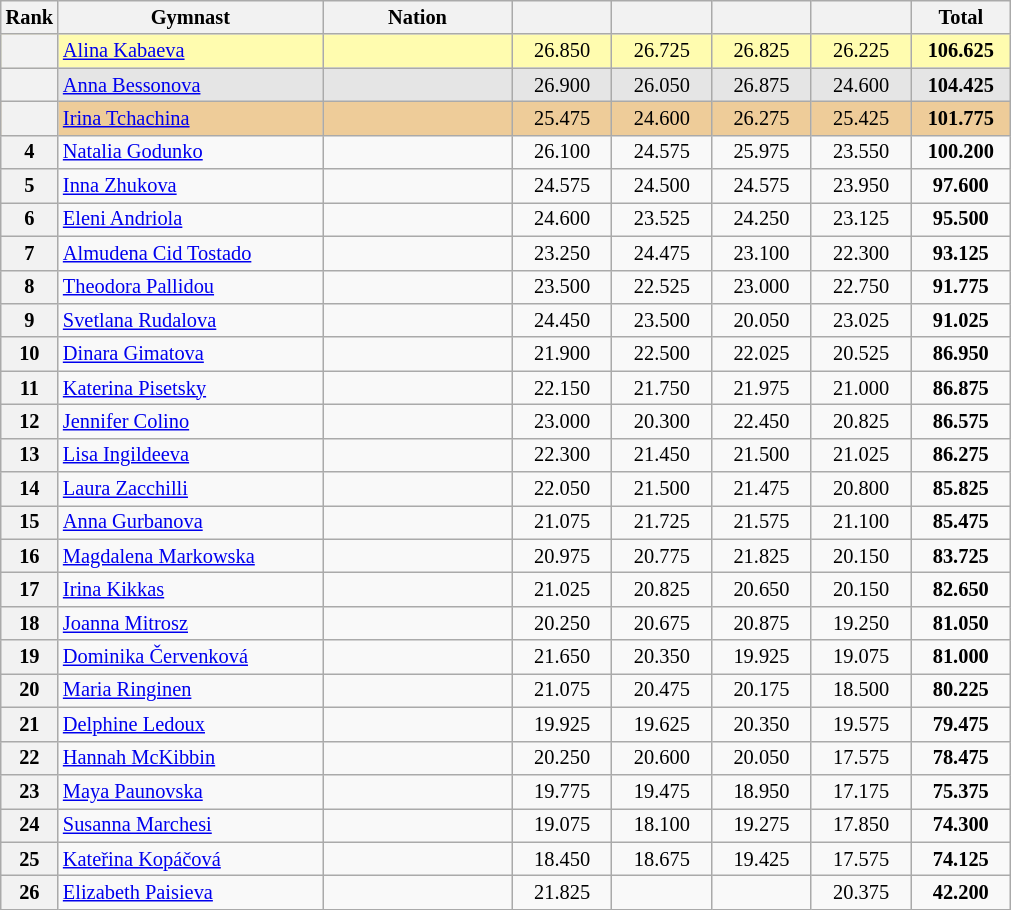<table class="wikitable sortable" style="text-align:center; font-size:85%">
<tr>
<th scope="col" style="width:20px;">Rank</th>
<th ! scope="col" style="width:170px;">Gymnast</th>
<th ! scope="col" style="width:120px;">Nation</th>
<th ! scope="col" style="width:60px;"></th>
<th ! scope="col" style="width:60px;"></th>
<th ! scope="col" style="width:60px;"></th>
<th ! scope="col" style="width:60px;"></th>
<th ! scope="col" style="width:60px;">Total</th>
</tr>
<tr style="background:#fffcaf;">
<th scope=row style="text-align:center"></th>
<td align=left><a href='#'>Alina Kabaeva</a></td>
<td style="text-align:left;"></td>
<td>26.850</td>
<td>26.725</td>
<td>26.825</td>
<td>26.225</td>
<td><strong>106.625</strong></td>
</tr>
<tr style="background:#e5e5e5;">
<th scope=row style="text-align:center"></th>
<td align=left><a href='#'>Anna Bessonova</a></td>
<td style="text-align:left;"></td>
<td>26.900</td>
<td>26.050</td>
<td>26.875</td>
<td>24.600</td>
<td><strong>104.425</strong></td>
</tr>
<tr style="background:#ec9;">
<th scope=row style="text-align:center"></th>
<td align=left><a href='#'>Irina Tchachina</a></td>
<td style="text-align:left;"></td>
<td>25.475</td>
<td>24.600</td>
<td>26.275</td>
<td>25.425</td>
<td><strong>101.775</strong></td>
</tr>
<tr>
<th scope=row style="text-align:center">4</th>
<td align=left><a href='#'>Natalia Godunko</a></td>
<td style="text-align:left;"></td>
<td>26.100</td>
<td>24.575</td>
<td>25.975</td>
<td>23.550</td>
<td><strong>100.200</strong></td>
</tr>
<tr>
<th scope=row style="text-align:center">5</th>
<td align=left><a href='#'>Inna Zhukova</a></td>
<td style="text-align:left;"></td>
<td>24.575</td>
<td>24.500</td>
<td>24.575</td>
<td>23.950</td>
<td><strong>97.600</strong></td>
</tr>
<tr>
<th scope=row style="text-align:center">6</th>
<td align=left><a href='#'>Eleni Andriola</a></td>
<td style="text-align:left;"></td>
<td>24.600</td>
<td>23.525</td>
<td>24.250</td>
<td>23.125</td>
<td><strong>95.500</strong></td>
</tr>
<tr>
<th scope=row style="text-align:center">7</th>
<td align=left><a href='#'>Almudena Cid Tostado</a></td>
<td style="text-align:left;"></td>
<td>23.250</td>
<td>24.475</td>
<td>23.100</td>
<td>22.300</td>
<td><strong>93.125</strong></td>
</tr>
<tr>
<th scope=row style="text-align:center">8</th>
<td align=left><a href='#'>Theodora Pallidou</a></td>
<td style="text-align:left;"></td>
<td>23.500</td>
<td>22.525</td>
<td>23.000</td>
<td>22.750</td>
<td><strong>91.775</strong></td>
</tr>
<tr>
<th scope=row style="text-align:center">9</th>
<td align=left><a href='#'>Svetlana Rudalova</a></td>
<td style="text-align:left;"></td>
<td>24.450</td>
<td>23.500</td>
<td>20.050</td>
<td>23.025</td>
<td><strong>91.025</strong></td>
</tr>
<tr>
<th scope=row style="text-align:center">10</th>
<td align=left><a href='#'>Dinara Gimatova</a></td>
<td style="text-align:left;"></td>
<td>21.900</td>
<td>22.500</td>
<td>22.025</td>
<td>20.525</td>
<td><strong>86.950</strong></td>
</tr>
<tr>
<th scope=row style="text-align:center">11</th>
<td align=left><a href='#'>Katerina Pisetsky</a></td>
<td style="text-align:left;"></td>
<td>22.150</td>
<td>21.750</td>
<td>21.975</td>
<td>21.000</td>
<td><strong>86.875</strong></td>
</tr>
<tr>
<th scope=row style="text-align:center">12</th>
<td align=left><a href='#'>Jennifer Colino</a></td>
<td style="text-align:left;"></td>
<td>23.000</td>
<td>20.300</td>
<td>22.450</td>
<td>20.825</td>
<td><strong>86.575</strong></td>
</tr>
<tr>
<th scope=row style="text-align:center">13</th>
<td align=left><a href='#'>Lisa Ingildeeva</a></td>
<td style="text-align:left;"></td>
<td>22.300</td>
<td>21.450</td>
<td>21.500</td>
<td>21.025</td>
<td><strong>86.275</strong></td>
</tr>
<tr>
<th scope=row style="text-align:center">14</th>
<td align=left><a href='#'>Laura Zacchilli</a></td>
<td style="text-align:left;"></td>
<td>22.050</td>
<td>21.500</td>
<td>21.475</td>
<td>20.800</td>
<td><strong>85.825</strong></td>
</tr>
<tr>
<th scope=row style="text-align:center">15</th>
<td align=left><a href='#'>Anna Gurbanova</a></td>
<td style="text-align:left;"></td>
<td>21.075</td>
<td>21.725</td>
<td>21.575</td>
<td>21.100</td>
<td><strong>85.475</strong></td>
</tr>
<tr>
<th scope=row style="text-align:center">16</th>
<td align=left><a href='#'>Magdalena Markowska</a></td>
<td style="text-align:left;"></td>
<td>20.975</td>
<td>20.775</td>
<td>21.825</td>
<td>20.150</td>
<td><strong>83.725</strong></td>
</tr>
<tr>
<th scope=row style="text-align:center">17</th>
<td align=left><a href='#'>Irina Kikkas</a></td>
<td style="text-align:left;"></td>
<td>21.025</td>
<td>20.825</td>
<td>20.650</td>
<td>20.150</td>
<td><strong>82.650</strong></td>
</tr>
<tr>
<th scope=row style="text-align:center">18</th>
<td align=left><a href='#'>Joanna Mitrosz</a></td>
<td style="text-align:left;"></td>
<td>20.250</td>
<td>20.675</td>
<td>20.875</td>
<td>19.250</td>
<td><strong>81.050</strong></td>
</tr>
<tr>
<th scope=row style="text-align:center">19</th>
<td align=left><a href='#'>Dominika Červenková</a></td>
<td style="text-align:left;"></td>
<td>21.650</td>
<td>20.350</td>
<td>19.925</td>
<td>19.075</td>
<td><strong>81.000</strong></td>
</tr>
<tr>
<th scope=row style="text-align:center">20</th>
<td align=left><a href='#'>Maria Ringinen</a></td>
<td style="text-align:left;"></td>
<td>21.075</td>
<td>20.475</td>
<td>20.175</td>
<td>18.500</td>
<td><strong>80.225</strong></td>
</tr>
<tr>
<th scope=row style="text-align:center">21</th>
<td align=left><a href='#'>Delphine Ledoux</a></td>
<td style="text-align:left;"></td>
<td>19.925</td>
<td>19.625</td>
<td>20.350</td>
<td>19.575</td>
<td><strong>79.475</strong></td>
</tr>
<tr>
<th scope=row style="text-align:center">22</th>
<td align=left><a href='#'>Hannah McKibbin</a></td>
<td style="text-align:left;"></td>
<td>20.250</td>
<td>20.600</td>
<td>20.050</td>
<td>17.575</td>
<td><strong>78.475</strong></td>
</tr>
<tr>
<th scope=row style="text-align:center">23</th>
<td align=left><a href='#'>Maya Paunovska</a></td>
<td style="text-align:left;"></td>
<td>19.775</td>
<td>19.475</td>
<td>18.950</td>
<td>17.175</td>
<td><strong>75.375</strong></td>
</tr>
<tr>
<th scope=row style="text-align:center">24</th>
<td align=left><a href='#'>Susanna Marchesi</a></td>
<td style="text-align:left;"></td>
<td>19.075</td>
<td>18.100</td>
<td>19.275</td>
<td>17.850</td>
<td><strong>74.300</strong></td>
</tr>
<tr>
<th scope=row style="text-align:center">25</th>
<td align=left><a href='#'>Kateřina Kopáčová</a></td>
<td style="text-align:left;"></td>
<td>18.450</td>
<td>18.675</td>
<td>19.425</td>
<td>17.575</td>
<td><strong>74.125</strong></td>
</tr>
<tr>
<th scope=row style="text-align:center">26</th>
<td align=left><a href='#'>Elizabeth Paisieva</a></td>
<td style="text-align:left;"></td>
<td>21.825</td>
<td></td>
<td></td>
<td>20.375</td>
<td><strong>42.200</strong></td>
</tr>
</table>
